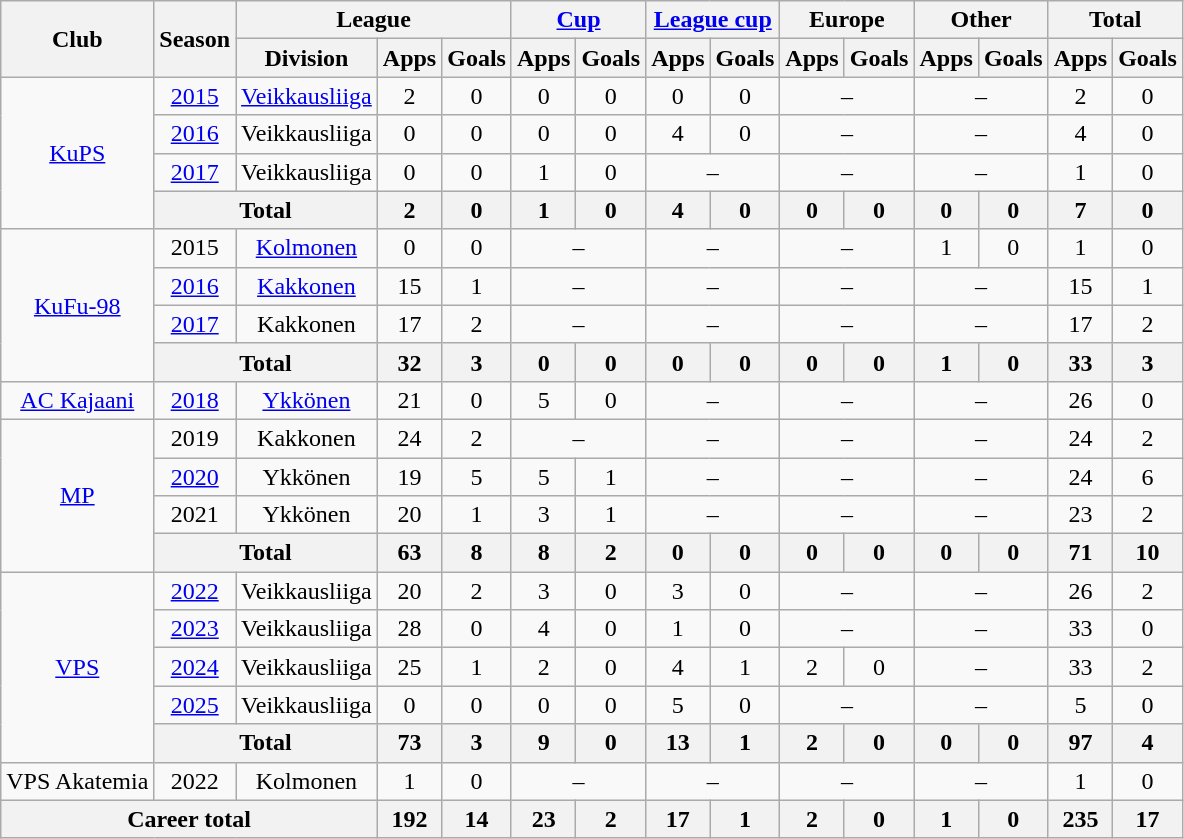<table class="wikitable" style="text-align:center">
<tr>
<th rowspan="2">Club</th>
<th rowspan="2">Season</th>
<th colspan="3">League</th>
<th colspan="2"><a href='#'>Cup</a></th>
<th colspan="2"><a href='#'>League cup</a></th>
<th colspan="2">Europe</th>
<th colspan="2">Other</th>
<th colspan="2">Total</th>
</tr>
<tr>
<th>Division</th>
<th>Apps</th>
<th>Goals</th>
<th>Apps</th>
<th>Goals</th>
<th>Apps</th>
<th>Goals</th>
<th>Apps</th>
<th>Goals</th>
<th>Apps</th>
<th>Goals</th>
<th>Apps</th>
<th>Goals</th>
</tr>
<tr>
<td rowspan=4><a href='#'>KuPS</a></td>
<td><a href='#'>2015</a></td>
<td><a href='#'>Veikkausliiga</a></td>
<td>2</td>
<td>0</td>
<td>0</td>
<td>0</td>
<td>0</td>
<td>0</td>
<td colspan=2>–</td>
<td colspan=2>–</td>
<td>2</td>
<td>0</td>
</tr>
<tr>
<td><a href='#'>2016</a></td>
<td>Veikkausliiga</td>
<td>0</td>
<td>0</td>
<td>0</td>
<td>0</td>
<td>4</td>
<td>0</td>
<td colspan=2>–</td>
<td colspan=2>–</td>
<td>4</td>
<td>0</td>
</tr>
<tr>
<td><a href='#'>2017</a></td>
<td>Veikkausliiga</td>
<td>0</td>
<td>0</td>
<td>1</td>
<td>0</td>
<td colspan=2>–</td>
<td colspan=2>–</td>
<td colspan=2>–</td>
<td>1</td>
<td>0</td>
</tr>
<tr>
<th colspan=2>Total</th>
<th>2</th>
<th>0</th>
<th>1</th>
<th>0</th>
<th>4</th>
<th>0</th>
<th>0</th>
<th>0</th>
<th>0</th>
<th>0</th>
<th>7</th>
<th>0</th>
</tr>
<tr>
<td rowspan=4><a href='#'>KuFu-98</a></td>
<td>2015</td>
<td><a href='#'>Kolmonen</a></td>
<td>0</td>
<td>0</td>
<td colspan=2>–</td>
<td colspan=2>–</td>
<td colspan=2>–</td>
<td>1</td>
<td>0</td>
<td>1</td>
<td>0</td>
</tr>
<tr>
<td><a href='#'>2016</a></td>
<td><a href='#'>Kakkonen</a></td>
<td>15</td>
<td>1</td>
<td colspan=2>–</td>
<td colspan=2>–</td>
<td colspan=2>–</td>
<td colspan=2>–</td>
<td>15</td>
<td>1</td>
</tr>
<tr>
<td><a href='#'>2017</a></td>
<td>Kakkonen</td>
<td>17</td>
<td>2</td>
<td colspan=2>–</td>
<td colspan=2>–</td>
<td colspan=2>–</td>
<td colspan=2>–</td>
<td>17</td>
<td>2</td>
</tr>
<tr>
<th colspan=2>Total</th>
<th>32</th>
<th>3</th>
<th>0</th>
<th>0</th>
<th>0</th>
<th>0</th>
<th>0</th>
<th>0</th>
<th>1</th>
<th>0</th>
<th>33</th>
<th>3</th>
</tr>
<tr>
<td><a href='#'>AC Kajaani</a></td>
<td><a href='#'>2018</a></td>
<td><a href='#'>Ykkönen</a></td>
<td>21</td>
<td>0</td>
<td>5</td>
<td>0</td>
<td colspan=2>–</td>
<td colspan=2>–</td>
<td colspan=2>–</td>
<td>26</td>
<td>0</td>
</tr>
<tr>
<td rowspan=4><a href='#'>MP</a></td>
<td>2019</td>
<td>Kakkonen</td>
<td>24</td>
<td>2</td>
<td colspan=2>–</td>
<td colspan=2>–</td>
<td colspan=2>–</td>
<td colspan=2>–</td>
<td>24</td>
<td>2</td>
</tr>
<tr>
<td><a href='#'>2020</a></td>
<td>Ykkönen</td>
<td>19</td>
<td>5</td>
<td>5</td>
<td>1</td>
<td colspan=2>–</td>
<td colspan=2>–</td>
<td colspan=2>–</td>
<td>24</td>
<td>6</td>
</tr>
<tr>
<td>2021</td>
<td>Ykkönen</td>
<td>20</td>
<td>1</td>
<td>3</td>
<td>1</td>
<td colspan=2>–</td>
<td colspan=2>–</td>
<td colspan=2>–</td>
<td>23</td>
<td>2</td>
</tr>
<tr>
<th colspan=2>Total</th>
<th>63</th>
<th>8</th>
<th>8</th>
<th>2</th>
<th>0</th>
<th>0</th>
<th>0</th>
<th>0</th>
<th>0</th>
<th>0</th>
<th>71</th>
<th>10</th>
</tr>
<tr>
<td rowspan=5><a href='#'>VPS</a></td>
<td><a href='#'>2022</a></td>
<td>Veikkausliiga</td>
<td>20</td>
<td>2</td>
<td>3</td>
<td>0</td>
<td>3</td>
<td>0</td>
<td colspan=2>–</td>
<td colspan=2>–</td>
<td>26</td>
<td>2</td>
</tr>
<tr>
<td><a href='#'>2023</a></td>
<td>Veikkausliiga</td>
<td>28</td>
<td>0</td>
<td>4</td>
<td>0</td>
<td>1</td>
<td>0</td>
<td colspan=2>–</td>
<td colspan=2>–</td>
<td>33</td>
<td>0</td>
</tr>
<tr>
<td><a href='#'>2024</a></td>
<td>Veikkausliiga</td>
<td>25</td>
<td>1</td>
<td>2</td>
<td>0</td>
<td>4</td>
<td>1</td>
<td>2</td>
<td>0</td>
<td colspan=2>–</td>
<td>33</td>
<td>2</td>
</tr>
<tr>
<td><a href='#'>2025</a></td>
<td>Veikkausliiga</td>
<td>0</td>
<td>0</td>
<td>0</td>
<td>0</td>
<td>5</td>
<td>0</td>
<td colspan=2>–</td>
<td colspan=2>–</td>
<td>5</td>
<td>0</td>
</tr>
<tr>
<th colspan=2>Total</th>
<th>73</th>
<th>3</th>
<th>9</th>
<th>0</th>
<th>13</th>
<th>1</th>
<th>2</th>
<th>0</th>
<th>0</th>
<th>0</th>
<th>97</th>
<th>4</th>
</tr>
<tr>
<td>VPS Akatemia</td>
<td>2022</td>
<td>Kolmonen</td>
<td>1</td>
<td>0</td>
<td colspan=2>–</td>
<td colspan=2>–</td>
<td colspan=2>–</td>
<td colspan=2>–</td>
<td>1</td>
<td>0</td>
</tr>
<tr>
<th colspan="3">Career total</th>
<th>192</th>
<th>14</th>
<th>23</th>
<th>2</th>
<th>17</th>
<th>1</th>
<th>2</th>
<th>0</th>
<th>1</th>
<th>0</th>
<th>235</th>
<th>17</th>
</tr>
</table>
